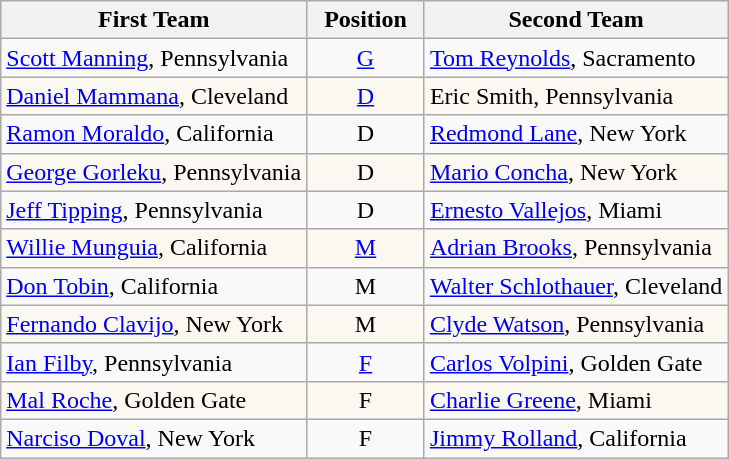<table class="wikitable">
<tr>
<th>First Team</th>
<th>  Position  </th>
<th>Second Team</th>
</tr>
<tr>
<td><a href='#'>Scott Manning</a>, Pennsylvania</td>
<td align=center><a href='#'>G</a></td>
<td><a href='#'>Tom Reynolds</a>, Sacramento</td>
</tr>
<tr style="background:#faf8f0;">
<td><a href='#'>Daniel Mammana</a>, Cleveland</td>
<td align=center><a href='#'>D</a></td>
<td>Eric Smith, Pennsylvania</td>
</tr>
<tr>
<td><a href='#'>Ramon Moraldo</a>, California</td>
<td align=center>D</td>
<td><a href='#'>Redmond Lane</a>, New York</td>
</tr>
<tr style="background:#faf8f0;">
<td><a href='#'>George Gorleku</a>, Pennsylvania</td>
<td align=center>D</td>
<td><a href='#'>Mario Concha</a>, New York</td>
</tr>
<tr>
<td><a href='#'>Jeff Tipping</a>, Pennsylvania</td>
<td align=center>D</td>
<td><a href='#'>Ernesto Vallejos</a>, Miami</td>
</tr>
<tr style="background:#faf8f0;">
<td><a href='#'>Willie Munguia</a>, California</td>
<td align=center><a href='#'>M</a></td>
<td><a href='#'>Adrian Brooks</a>, Pennsylvania</td>
</tr>
<tr>
<td><a href='#'>Don Tobin</a>, California</td>
<td align=center>M</td>
<td><a href='#'>Walter Schlothauer</a>, Cleveland</td>
</tr>
<tr style="background:#faf8f0;">
<td><a href='#'>Fernando Clavijo</a>, New York</td>
<td align=center>M</td>
<td><a href='#'>Clyde Watson</a>, Pennsylvania</td>
</tr>
<tr>
<td><a href='#'>Ian Filby</a>, Pennsylvania</td>
<td align=center><a href='#'>F</a></td>
<td><a href='#'>Carlos Volpini</a>, Golden Gate</td>
</tr>
<tr style="background:#faf8f0;">
<td><a href='#'>Mal Roche</a>, Golden Gate</td>
<td align=center>F</td>
<td><a href='#'>Charlie Greene</a>, Miami</td>
</tr>
<tr>
<td><a href='#'>Narciso Doval</a>, New York</td>
<td align=center>F</td>
<td><a href='#'>Jimmy Rolland</a>, California</td>
</tr>
</table>
